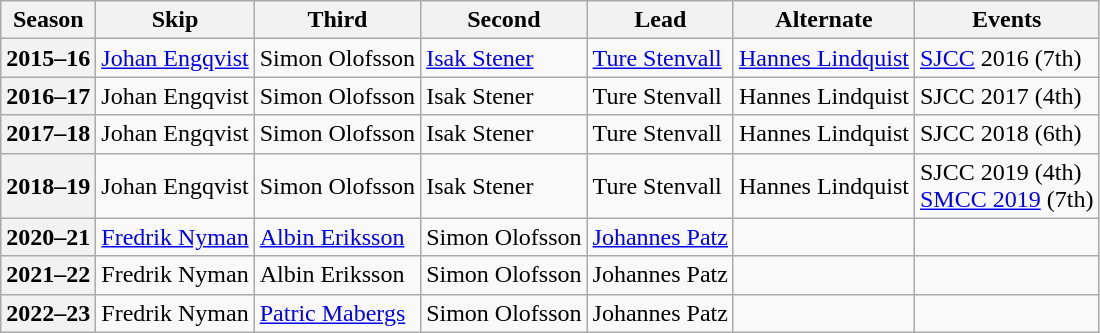<table class="wikitable">
<tr>
<th scope="col">Season</th>
<th scope="col">Skip</th>
<th scope="col">Third</th>
<th scope="col">Second</th>
<th scope="col">Lead</th>
<th scope="col">Alternate</th>
<th scope="col">Events</th>
</tr>
<tr>
<th scope="row">2015–16</th>
<td><a href='#'>Johan Engqvist</a></td>
<td>Simon Olofsson</td>
<td><a href='#'>Isak Stener</a></td>
<td><a href='#'>Ture Stenvall</a></td>
<td><a href='#'>Hannes Lindquist</a></td>
<td><a href='#'>SJCC</a> 2016 (7th)</td>
</tr>
<tr>
<th scope="row">2016–17</th>
<td>Johan Engqvist</td>
<td>Simon Olofsson</td>
<td>Isak Stener</td>
<td>Ture Stenvall</td>
<td>Hannes Lindquist</td>
<td>SJCC 2017 (4th)</td>
</tr>
<tr>
<th scope="row">2017–18</th>
<td>Johan Engqvist</td>
<td>Simon Olofsson</td>
<td>Isak Stener</td>
<td>Ture Stenvall</td>
<td>Hannes Lindquist</td>
<td>SJCC 2018 (6th)</td>
</tr>
<tr>
<th scope="row">2018–19</th>
<td>Johan Engqvist</td>
<td>Simon Olofsson</td>
<td>Isak Stener</td>
<td>Ture Stenvall</td>
<td>Hannes Lindquist</td>
<td>SJCC 2019 (4th)<br><a href='#'>SMCC 2019</a> (7th)</td>
</tr>
<tr>
<th scope="row">2020–21</th>
<td><a href='#'>Fredrik Nyman</a></td>
<td><a href='#'>Albin Eriksson</a></td>
<td>Simon Olofsson</td>
<td><a href='#'>Johannes Patz</a></td>
<td></td>
<td></td>
</tr>
<tr>
<th scope="row">2021–22</th>
<td>Fredrik Nyman</td>
<td>Albin Eriksson</td>
<td>Simon Olofsson</td>
<td>Johannes Patz</td>
<td></td>
<td></td>
</tr>
<tr>
<th scope="row">2022–23</th>
<td>Fredrik Nyman</td>
<td><a href='#'>Patric Mabergs</a></td>
<td>Simon Olofsson</td>
<td>Johannes Patz</td>
<td></td>
<td></td>
</tr>
</table>
